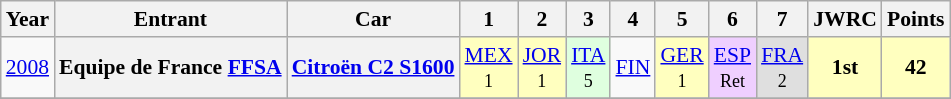<table class="wikitable" style="text-align:center; font-size:90%">
<tr>
<th>Year</th>
<th>Entrant</th>
<th>Car</th>
<th>1</th>
<th>2</th>
<th>3</th>
<th>4</th>
<th>5</th>
<th>6</th>
<th>7</th>
<th>JWRC</th>
<th>Points</th>
</tr>
<tr>
<td><a href='#'>2008</a></td>
<th>Equipe de France <a href='#'>FFSA</a></th>
<th><a href='#'>Citroën C2 S1600</a></th>
<td style="background:#FFFFBF;"><a href='#'>MEX</a><br><small>1</small></td>
<td style="background:#FFFFBF;"><a href='#'>JOR</a><br><small>1</small></td>
<td style="background:#DFFFDF;"><a href='#'>ITA</a><br><small>5</small></td>
<td><a href='#'>FIN</a></td>
<td style="background:#FFFFBF;"><a href='#'>GER</a><br><small>1</small></td>
<td style="background:#EFCFFF;"><a href='#'>ESP</a><br><small>Ret</small></td>
<td style="background:#DFDFDF;"><a href='#'>FRA</a><br><small>2</small></td>
<td style="background:#FFFFBF;"><strong>1st</strong></td>
<td style="background:#FFFFBF;"><strong>42</strong></td>
</tr>
<tr>
</tr>
</table>
